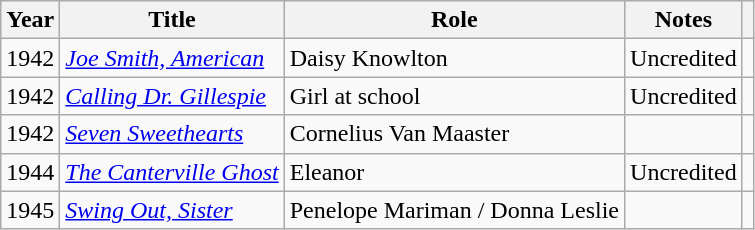<table class="wikitable plainrowheaders sortable" style="margin-right: 0;">
<tr>
<th scope="col">Year</th>
<th scope="col">Title</th>
<th scope="col">Role</th>
<th scope="col" class="unsortable">Notes</th>
<th scope="col" class="unsortable"></th>
</tr>
<tr>
<td>1942</td>
<td><em><a href='#'>Joe Smith, American</a></em></td>
<td>Daisy Knowlton</td>
<td>Uncredited</td>
<td></td>
</tr>
<tr>
<td>1942</td>
<td><em><a href='#'>Calling Dr. Gillespie</a></em></td>
<td>Girl at school</td>
<td>Uncredited</td>
<td></td>
</tr>
<tr>
<td>1942</td>
<td><em><a href='#'>Seven Sweethearts</a></em></td>
<td>Cornelius Van Maaster</td>
<td></td>
<td></td>
</tr>
<tr>
<td>1944</td>
<td><em><a href='#'>The Canterville Ghost</a></em></td>
<td>Eleanor</td>
<td>Uncredited</td>
<td></td>
</tr>
<tr>
<td>1945</td>
<td><em><a href='#'>Swing Out, Sister</a></em></td>
<td>Penelope Mariman / Donna Leslie</td>
<td></td>
<td></td>
</tr>
</table>
